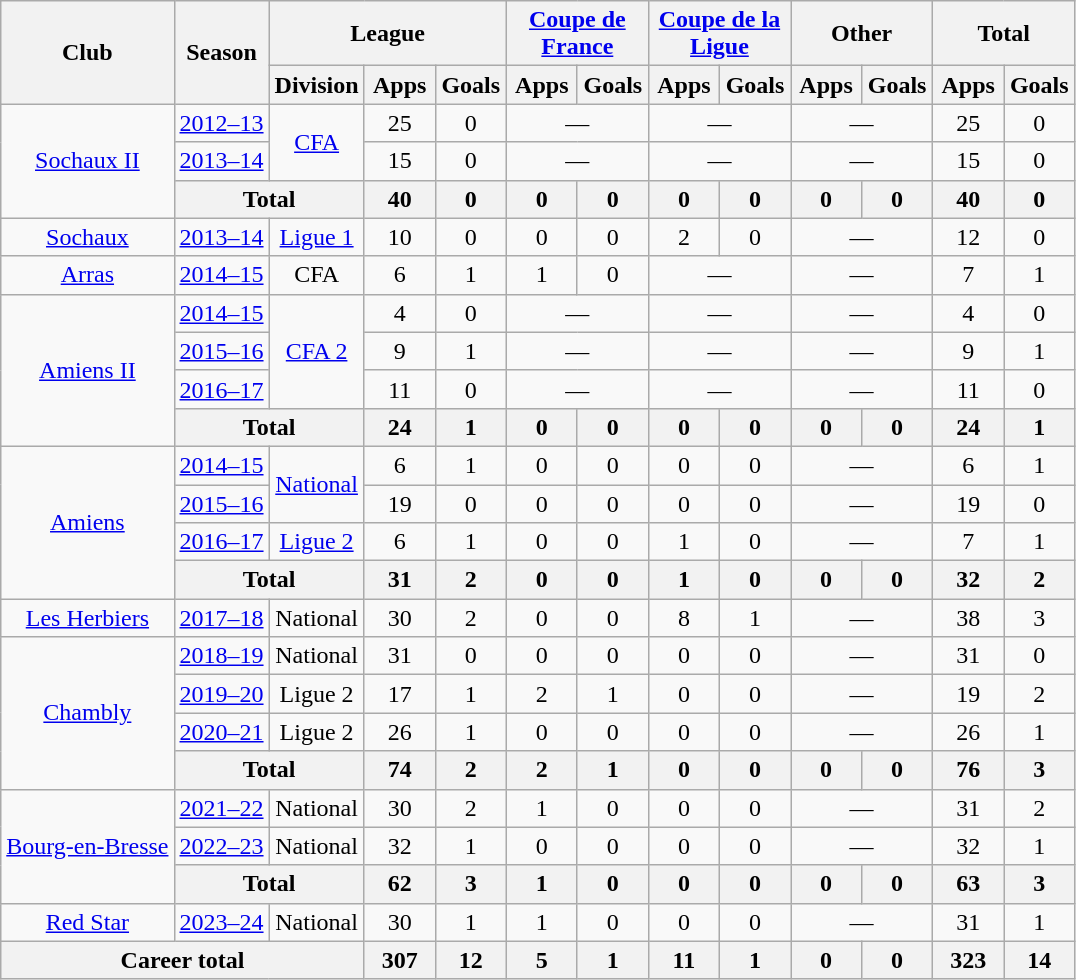<table class="wikitable" style="text-align:center">
<tr>
<th rowspan="2">Club</th>
<th rowspan="2">Season</th>
<th colspan="3">League</th>
<th colspan="2"><a href='#'>Coupe de France</a></th>
<th colspan="2"><a href='#'>Coupe de la Ligue</a></th>
<th colspan="2">Other</th>
<th colspan="2">Total</th>
</tr>
<tr>
<th>Division</th>
<th width="40">Apps</th>
<th width="40">Goals</th>
<th width="40">Apps</th>
<th width="40">Goals</th>
<th width="40">Apps</th>
<th width="40">Goals</th>
<th width="40">Apps</th>
<th width="40">Goals</th>
<th width="40">Apps</th>
<th width="40">Goals</th>
</tr>
<tr>
<td rowspan="3"><a href='#'>Sochaux II</a></td>
<td><a href='#'>2012–13</a></td>
<td rowspan="2"><a href='#'>CFA</a></td>
<td>25</td>
<td>0</td>
<td colspan="2">—</td>
<td colspan="2">—</td>
<td colspan="2">—</td>
<td>25</td>
<td>0</td>
</tr>
<tr>
<td><a href='#'>2013–14</a></td>
<td>15</td>
<td>0</td>
<td colspan="2">—</td>
<td colspan="2">—</td>
<td colspan="2">—</td>
<td>15</td>
<td>0</td>
</tr>
<tr>
<th colspan="2">Total</th>
<th>40</th>
<th>0</th>
<th>0</th>
<th>0</th>
<th>0</th>
<th>0</th>
<th>0</th>
<th>0</th>
<th>40</th>
<th>0</th>
</tr>
<tr>
<td><a href='#'>Sochaux</a></td>
<td><a href='#'>2013–14</a></td>
<td><a href='#'>Ligue 1</a></td>
<td>10</td>
<td>0</td>
<td>0</td>
<td>0</td>
<td>2</td>
<td>0</td>
<td colspan="2">—</td>
<td>12</td>
<td>0</td>
</tr>
<tr>
<td><a href='#'>Arras</a></td>
<td><a href='#'>2014–15</a></td>
<td>CFA</td>
<td>6</td>
<td>1</td>
<td>1</td>
<td>0</td>
<td colspan="2">—</td>
<td colspan="2">—</td>
<td>7</td>
<td>1</td>
</tr>
<tr>
<td rowspan="4"><a href='#'>Amiens II</a></td>
<td><a href='#'>2014–15</a></td>
<td rowspan="3"><a href='#'>CFA 2</a></td>
<td>4</td>
<td>0</td>
<td colspan="2">—</td>
<td colspan="2">—</td>
<td colspan="2">—</td>
<td>4</td>
<td>0</td>
</tr>
<tr>
<td><a href='#'>2015–16</a></td>
<td>9</td>
<td>1</td>
<td colspan="2">—</td>
<td colspan="2">—</td>
<td colspan="2">—</td>
<td>9</td>
<td>1</td>
</tr>
<tr>
<td><a href='#'>2016–17</a></td>
<td>11</td>
<td>0</td>
<td colspan="2">—</td>
<td colspan="2">—</td>
<td colspan="2">—</td>
<td>11</td>
<td>0</td>
</tr>
<tr>
<th colspan="2">Total</th>
<th>24</th>
<th>1</th>
<th>0</th>
<th>0</th>
<th>0</th>
<th>0</th>
<th>0</th>
<th>0</th>
<th>24</th>
<th>1</th>
</tr>
<tr>
<td rowspan="4"><a href='#'>Amiens</a></td>
<td><a href='#'>2014–15</a></td>
<td rowspan="2"><a href='#'>National</a></td>
<td>6</td>
<td>1</td>
<td>0</td>
<td>0</td>
<td>0</td>
<td>0</td>
<td colspan="2">—</td>
<td>6</td>
<td>1</td>
</tr>
<tr>
<td><a href='#'>2015–16</a></td>
<td>19</td>
<td>0</td>
<td>0</td>
<td>0</td>
<td>0</td>
<td>0</td>
<td colspan="2">—</td>
<td>19</td>
<td>0</td>
</tr>
<tr>
<td><a href='#'>2016–17</a></td>
<td><a href='#'>Ligue 2</a></td>
<td>6</td>
<td>1</td>
<td>0</td>
<td>0</td>
<td>1</td>
<td>0</td>
<td colspan="2">—</td>
<td>7</td>
<td>1</td>
</tr>
<tr>
<th colspan="2">Total</th>
<th>31</th>
<th>2</th>
<th>0</th>
<th>0</th>
<th>1</th>
<th>0</th>
<th>0</th>
<th>0</th>
<th>32</th>
<th>2</th>
</tr>
<tr>
<td><a href='#'>Les Herbiers</a></td>
<td><a href='#'>2017–18</a></td>
<td>National</td>
<td>30</td>
<td>2</td>
<td>0</td>
<td>0</td>
<td>8</td>
<td>1</td>
<td colspan="2">—</td>
<td>38</td>
<td>3</td>
</tr>
<tr>
<td rowspan="4"><a href='#'>Chambly</a></td>
<td><a href='#'>2018–19</a></td>
<td>National</td>
<td>31</td>
<td>0</td>
<td>0</td>
<td>0</td>
<td>0</td>
<td>0</td>
<td colspan="2">—</td>
<td>31</td>
<td>0</td>
</tr>
<tr>
<td><a href='#'>2019–20</a></td>
<td>Ligue 2</td>
<td>17</td>
<td>1</td>
<td>2</td>
<td>1</td>
<td>0</td>
<td>0</td>
<td colspan="2">—</td>
<td>19</td>
<td>2</td>
</tr>
<tr>
<td><a href='#'>2020–21</a></td>
<td>Ligue 2</td>
<td>26</td>
<td>1</td>
<td>0</td>
<td>0</td>
<td>0</td>
<td>0</td>
<td colspan="2">—</td>
<td>26</td>
<td>1</td>
</tr>
<tr>
<th colspan="2">Total</th>
<th>74</th>
<th>2</th>
<th>2</th>
<th>1</th>
<th>0</th>
<th>0</th>
<th>0</th>
<th>0</th>
<th>76</th>
<th>3</th>
</tr>
<tr>
<td rowspan="3"><a href='#'>Bourg-en-Bresse</a></td>
<td><a href='#'>2021–22</a></td>
<td>National</td>
<td>30</td>
<td>2</td>
<td>1</td>
<td>0</td>
<td>0</td>
<td>0</td>
<td colspan="2">—</td>
<td>31</td>
<td>2</td>
</tr>
<tr>
<td><a href='#'>2022–23</a></td>
<td>National</td>
<td>32</td>
<td>1</td>
<td>0</td>
<td>0</td>
<td>0</td>
<td>0</td>
<td colspan="2">—</td>
<td>32</td>
<td>1</td>
</tr>
<tr>
<th colspan="2">Total</th>
<th>62</th>
<th>3</th>
<th>1</th>
<th>0</th>
<th>0</th>
<th>0</th>
<th>0</th>
<th>0</th>
<th>63</th>
<th>3</th>
</tr>
<tr>
<td><a href='#'>Red Star</a></td>
<td><a href='#'>2023–24</a></td>
<td>National</td>
<td>30</td>
<td>1</td>
<td>1</td>
<td>0</td>
<td>0</td>
<td>0</td>
<td colspan="2">—</td>
<td>31</td>
<td>1</td>
</tr>
<tr>
<th colspan="3">Career total</th>
<th>307</th>
<th>12</th>
<th>5</th>
<th>1</th>
<th>11</th>
<th>1</th>
<th>0</th>
<th>0</th>
<th>323</th>
<th>14</th>
</tr>
</table>
